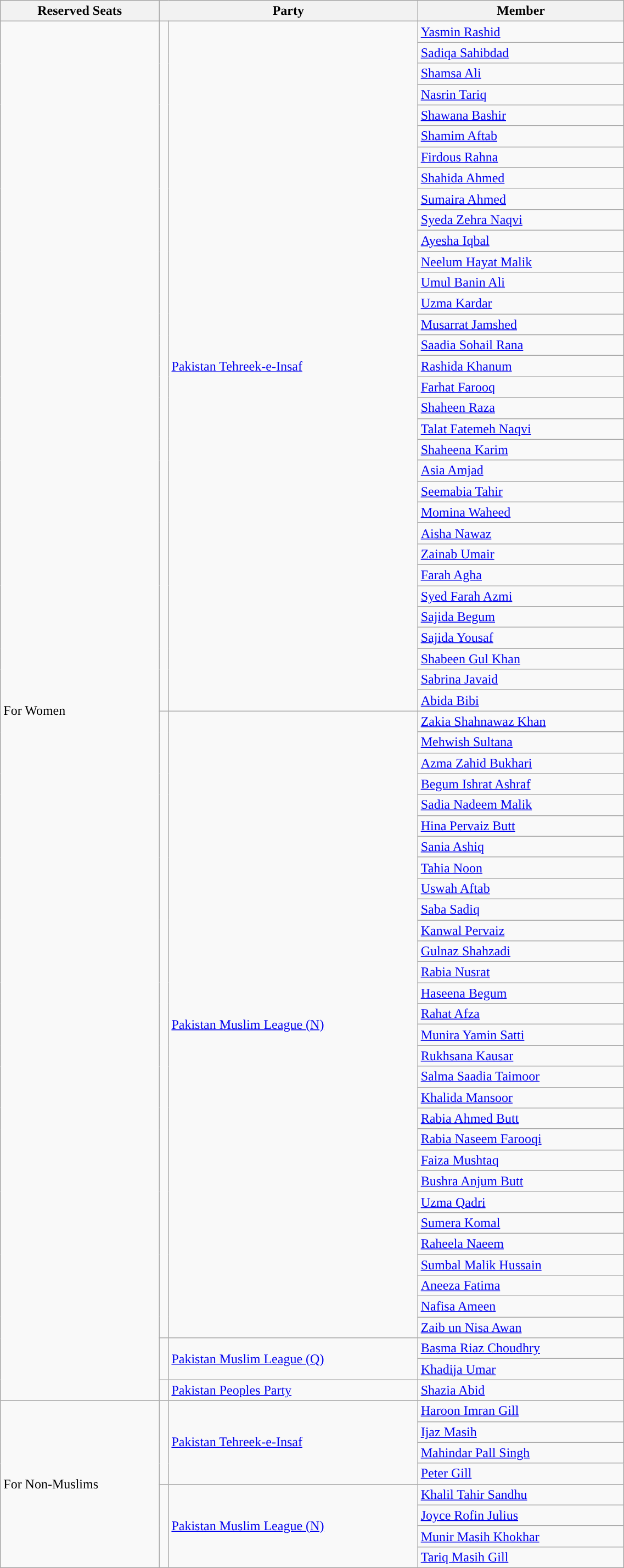<table class="wikitable sortable" style="width: 60%;">
<tr>
<th class="unsortable"><strong>Reserved Seats</strong></th>
<th colspan="2">Party</th>
<th>Member</th>
</tr>
<tr>
<td rowspan="66">For Women</td>
<td rowspan="33" style="background-color:"></td>
<td rowspan="33"><a href='#'>Pakistan Tehreek-e-Insaf</a></td>
<td><a href='#'>Yasmin Rashid</a></td>
</tr>
<tr>
<td><a href='#'>Sadiqa Sahibdad</a></td>
</tr>
<tr>
<td><a href='#'>Shamsa Ali</a></td>
</tr>
<tr>
<td><a href='#'>Nasrin Tariq</a></td>
</tr>
<tr>
<td><a href='#'>Shawana Bashir</a></td>
</tr>
<tr>
<td><a href='#'>Shamim Aftab</a></td>
</tr>
<tr>
<td><a href='#'>Firdous Rahna</a></td>
</tr>
<tr>
<td><a href='#'>Shahida Ahmed</a></td>
</tr>
<tr>
<td><a href='#'>Sumaira Ahmed</a></td>
</tr>
<tr>
<td><a href='#'>Syeda Zehra Naqvi</a></td>
</tr>
<tr>
<td><a href='#'>Ayesha Iqbal</a></td>
</tr>
<tr>
<td><a href='#'>Neelum Hayat Malik</a></td>
</tr>
<tr>
<td><a href='#'>Umul Banin Ali</a></td>
</tr>
<tr>
<td><a href='#'>Uzma Kardar</a></td>
</tr>
<tr>
<td><a href='#'>Musarrat Jamshed</a></td>
</tr>
<tr>
<td><a href='#'>Saadia Sohail Rana</a></td>
</tr>
<tr>
<td><a href='#'>Rashida Khanum</a></td>
</tr>
<tr>
<td><a href='#'>Farhat Farooq</a></td>
</tr>
<tr>
<td><a href='#'>Shaheen Raza</a></td>
</tr>
<tr>
<td><a href='#'>Talat Fatemeh Naqvi</a></td>
</tr>
<tr>
<td><a href='#'>Shaheena Karim</a></td>
</tr>
<tr>
<td><a href='#'>Asia Amjad</a></td>
</tr>
<tr>
<td><a href='#'>Seemabia Tahir</a></td>
</tr>
<tr>
<td><a href='#'>Momina Waheed</a></td>
</tr>
<tr>
<td><a href='#'>Aisha Nawaz</a></td>
</tr>
<tr>
<td><a href='#'>Zainab Umair</a></td>
</tr>
<tr>
<td><a href='#'>Farah Agha</a></td>
</tr>
<tr>
<td><a href='#'>Syed Farah Azmi</a></td>
</tr>
<tr>
<td><a href='#'>Sajida Begum</a></td>
</tr>
<tr>
<td><a href='#'>Sajida Yousaf</a></td>
</tr>
<tr>
<td><a href='#'>Shabeen Gul Khan</a></td>
</tr>
<tr>
<td><a href='#'>Sabrina Javaid</a></td>
</tr>
<tr>
<td><a href='#'>Abida Bibi</a></td>
</tr>
<tr>
<td rowspan="30" style="background-color:"></td>
<td rowspan="30"><a href='#'>Pakistan Muslim League (N)</a></td>
<td><a href='#'>Zakia Shahnawaz Khan</a></td>
</tr>
<tr>
<td><a href='#'>Mehwish Sultana</a></td>
</tr>
<tr>
<td><a href='#'>Azma Zahid Bukhari</a></td>
</tr>
<tr>
<td><a href='#'>Begum Ishrat Ashraf</a></td>
</tr>
<tr>
<td><a href='#'>Sadia Nadeem Malik</a></td>
</tr>
<tr>
<td><a href='#'>Hina Pervaiz Butt</a></td>
</tr>
<tr>
<td><a href='#'>Sania Ashiq</a></td>
</tr>
<tr>
<td><a href='#'>Tahia Noon</a></td>
</tr>
<tr>
<td><a href='#'>Uswah Aftab</a></td>
</tr>
<tr>
<td><a href='#'>Saba Sadiq</a></td>
</tr>
<tr>
<td><a href='#'>Kanwal Pervaiz</a></td>
</tr>
<tr>
<td><a href='#'>Gulnaz Shahzadi</a></td>
</tr>
<tr>
<td><a href='#'>Rabia Nusrat</a></td>
</tr>
<tr>
<td><a href='#'>Haseena Begum</a></td>
</tr>
<tr>
<td><a href='#'>Rahat Afza</a></td>
</tr>
<tr>
<td><a href='#'>Munira Yamin Satti</a></td>
</tr>
<tr>
<td><a href='#'>Rukhsana Kausar</a></td>
</tr>
<tr>
<td><a href='#'>Salma Saadia Taimoor</a></td>
</tr>
<tr>
<td><a href='#'>Khalida Mansoor</a></td>
</tr>
<tr>
<td><a href='#'>Rabia Ahmed Butt</a></td>
</tr>
<tr>
<td><a href='#'>Rabia Naseem Farooqi</a></td>
</tr>
<tr>
<td><a href='#'>Faiza Mushtaq</a></td>
</tr>
<tr>
<td><a href='#'>Bushra Anjum Butt</a></td>
</tr>
<tr>
<td><a href='#'>Uzma Qadri</a></td>
</tr>
<tr>
<td><a href='#'>Sumera Komal</a></td>
</tr>
<tr>
<td><a href='#'>Raheela Naeem</a></td>
</tr>
<tr>
<td><a href='#'>Sumbal Malik Hussain</a></td>
</tr>
<tr>
<td><a href='#'>Aneeza Fatima</a></td>
</tr>
<tr>
<td><a href='#'>Nafisa Ameen</a></td>
</tr>
<tr>
<td><a href='#'>Zaib un Nisa Awan</a></td>
</tr>
<tr>
<td rowspan="2" style="background-color:"></td>
<td rowspan="2"><a href='#'>Pakistan Muslim League (Q)</a></td>
<td><a href='#'>Basma Riaz Choudhry</a></td>
</tr>
<tr>
<td><a href='#'>Khadija Umar</a></td>
</tr>
<tr>
<td bgcolor=></td>
<td><a href='#'>Pakistan Peoples Party</a></td>
<td><a href='#'>Shazia Abid</a></td>
</tr>
<tr>
<td rowspan="8">For Non-Muslims</td>
<td rowspan="4" style="background-color:"></td>
<td rowspan="4"><a href='#'>Pakistan Tehreek-e-Insaf</a></td>
<td><a href='#'>Haroon Imran Gill</a></td>
</tr>
<tr>
<td><a href='#'>Ijaz Masih</a></td>
</tr>
<tr>
<td><a href='#'>Mahindar Pall Singh</a></td>
</tr>
<tr>
<td><a href='#'>Peter Gill</a></td>
</tr>
<tr>
<td rowspan="4" style="background-color:"></td>
<td rowspan="4"><a href='#'>Pakistan Muslim League (N)</a></td>
<td><a href='#'>Khalil Tahir Sandhu</a></td>
</tr>
<tr>
<td><a href='#'>Joyce Rofin Julius</a></td>
</tr>
<tr>
<td><a href='#'>Munir Masih Khokhar</a></td>
</tr>
<tr>
<td><a href='#'>Tariq Masih Gill</a></td>
</tr>
</table>
